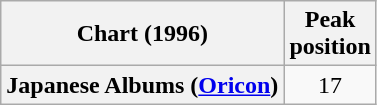<table class="wikitable sortable plainrowheaders">
<tr>
<th scope="col">Chart (1996)</th>
<th scope="col">Peak<br>position</th>
</tr>
<tr>
<th scope="row">Japanese Albums (<a href='#'>Oricon</a>)</th>
<td align="center">17</td>
</tr>
</table>
